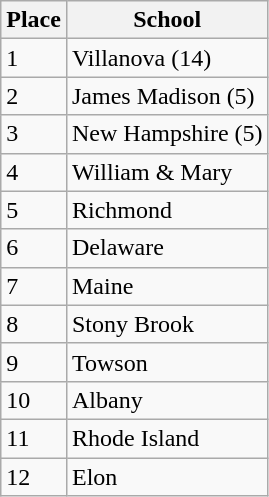<table Class="wikitable">
<tr align=center>
<th>Place</th>
<th>School</th>
</tr>
<tr>
<td>1</td>
<td>Villanova (14)</td>
</tr>
<tr>
<td>2</td>
<td>James Madison (5)</td>
</tr>
<tr>
<td>3</td>
<td>New Hampshire (5)</td>
</tr>
<tr>
<td>4</td>
<td>William & Mary</td>
</tr>
<tr>
<td>5</td>
<td>Richmond</td>
</tr>
<tr>
<td>6</td>
<td>Delaware</td>
</tr>
<tr>
<td>7</td>
<td>Maine</td>
</tr>
<tr>
<td>8</td>
<td>Stony Brook</td>
</tr>
<tr>
<td>9</td>
<td>Towson</td>
</tr>
<tr>
<td>10</td>
<td>Albany</td>
</tr>
<tr>
<td>11</td>
<td>Rhode Island</td>
</tr>
<tr>
<td>12</td>
<td>Elon</td>
</tr>
</table>
